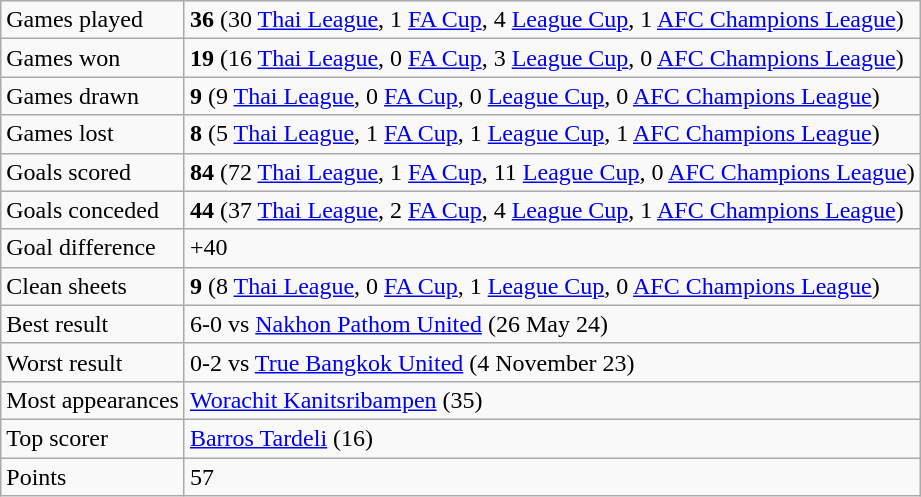<table class="wikitable">
<tr>
<td>Games played</td>
<td><strong>36</strong> (30 <a href='#'>Thai League</a>, 1 <a href='#'>FA Cup</a>, 4 <a href='#'>League Cup</a>, 1 <a href='#'>AFC Champions League</a>)</td>
</tr>
<tr>
<td>Games won</td>
<td><strong>19</strong> (16 <a href='#'>Thai League</a>, 0 <a href='#'>FA Cup</a>, 3 <a href='#'>League Cup</a>, 0 <a href='#'>AFC Champions League</a>)</td>
</tr>
<tr>
<td>Games drawn</td>
<td><strong>9</strong> (9 <a href='#'>Thai League</a>, 0 <a href='#'>FA Cup</a>, 0 <a href='#'>League Cup</a>, 0 <a href='#'>AFC Champions League</a>)</td>
</tr>
<tr>
<td>Games lost</td>
<td><strong>8</strong> (5 <a href='#'>Thai League</a>, 1 <a href='#'>FA Cup</a>, 1 <a href='#'>League Cup</a>, 1 <a href='#'>AFC Champions League</a>)</td>
</tr>
<tr>
<td>Goals scored</td>
<td><strong>84</strong> (72 <a href='#'>Thai League</a>, 1 <a href='#'>FA Cup</a>, 11 <a href='#'>League Cup</a>, 0 <a href='#'>AFC Champions League</a>)</td>
</tr>
<tr>
<td>Goals conceded</td>
<td><strong>44</strong> (37 <a href='#'>Thai League</a>, 2 <a href='#'>FA Cup</a>, 4 <a href='#'>League Cup</a>, 1 <a href='#'>AFC Champions League</a>)</td>
</tr>
<tr>
<td>Goal difference</td>
<td>+40</td>
</tr>
<tr>
<td>Clean sheets</td>
<td><strong>9</strong> (8 <a href='#'>Thai League</a>, 0 <a href='#'>FA Cup</a>, 1 <a href='#'>League Cup</a>, 0 <a href='#'>AFC Champions League</a>)</td>
</tr>
<tr>
<td>Best result</td>
<td>6-0 vs <a href='#'>Nakhon Pathom United</a> (26 May 24)</td>
</tr>
<tr>
<td>Worst result</td>
<td>0-2 vs <a href='#'>True Bangkok United</a> (4 November 23)</td>
</tr>
<tr>
<td>Most appearances</td>
<td><a href='#'>Worachit Kanitsribampen</a> (35)</td>
</tr>
<tr>
<td>Top scorer</td>
<td><a href='#'>Barros Tardeli</a> (16)</td>
</tr>
<tr>
<td>Points</td>
<td>57</td>
</tr>
</table>
